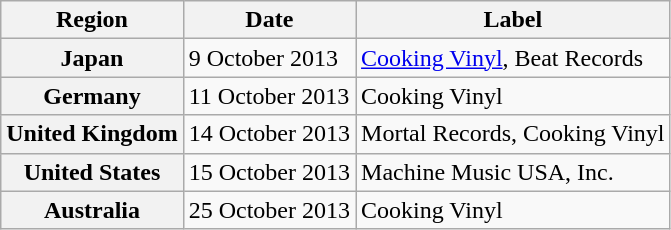<table class="wikitable plainrowheaders">
<tr>
<th scope="col">Region</th>
<th scope="col">Date</th>
<th scope="col">Label</th>
</tr>
<tr>
<th scope="row">Japan</th>
<td>9 October 2013</td>
<td><a href='#'>Cooking Vinyl</a>, Beat Records</td>
</tr>
<tr>
<th scope="row">Germany</th>
<td>11 October 2013</td>
<td>Cooking Vinyl</td>
</tr>
<tr>
<th scope="row">United Kingdom</th>
<td>14 October 2013</td>
<td>Mortal Records, Cooking Vinyl</td>
</tr>
<tr>
<th scope="row">United States</th>
<td>15 October 2013</td>
<td>Machine Music USA, Inc.</td>
</tr>
<tr>
<th scope="row">Australia</th>
<td>25 October 2013</td>
<td>Cooking Vinyl</td>
</tr>
</table>
